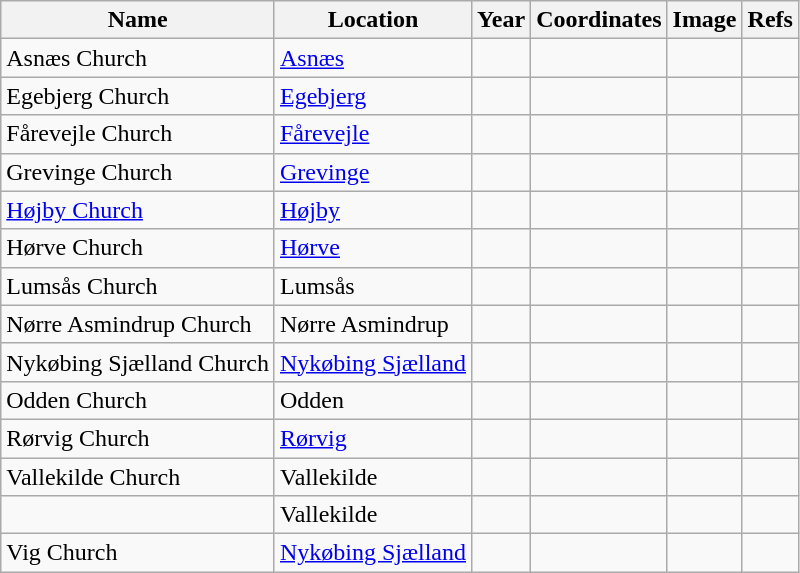<table class="wikitable sortable">
<tr>
<th>Name</th>
<th>Location</th>
<th>Year</th>
<th>Coordinates</th>
<th>Image</th>
<th>Refs</th>
</tr>
<tr>
<td>Asnæs Church</td>
<td><a href='#'>Asnæs</a></td>
<td></td>
<td></td>
<td></td>
<td></td>
</tr>
<tr>
<td>Egebjerg Church</td>
<td><a href='#'>Egebjerg</a></td>
<td></td>
<td></td>
<td></td>
<td></td>
</tr>
<tr>
<td>Fårevejle Church</td>
<td><a href='#'>Fårevejle</a></td>
<td></td>
<td></td>
<td></td>
<td></td>
</tr>
<tr>
<td>Grevinge Church</td>
<td><a href='#'>Grevinge</a></td>
<td></td>
<td></td>
<td></td>
<td></td>
</tr>
<tr>
<td><a href='#'>Højby Church</a></td>
<td><a href='#'>Højby</a></td>
<td></td>
<td></td>
<td></td>
<td></td>
</tr>
<tr>
<td>Hørve Church</td>
<td><a href='#'>Hørve</a></td>
<td></td>
<td></td>
<td></td>
<td></td>
</tr>
<tr>
<td>Lumsås Church</td>
<td>Lumsås</td>
<td></td>
<td></td>
<td></td>
<td></td>
</tr>
<tr>
<td>Nørre Asmindrup Church</td>
<td>Nørre Asmindrup</td>
<td></td>
<td></td>
<td></td>
<td></td>
</tr>
<tr>
<td>Nykøbing Sjælland Church</td>
<td><a href='#'>Nykøbing Sjælland</a></td>
<td></td>
<td></td>
<td></td>
<td></td>
</tr>
<tr>
<td>Odden Church</td>
<td>Odden</td>
<td></td>
<td></td>
<td></td>
<td></td>
</tr>
<tr>
<td>Rørvig Church</td>
<td><a href='#'>Rørvig</a></td>
<td></td>
<td></td>
<td></td>
<td></td>
</tr>
<tr>
<td>Vallekilde Church</td>
<td>Vallekilde</td>
<td></td>
<td></td>
<td></td>
<td></td>
</tr>
<tr>
<td></td>
<td>Vallekilde</td>
<td></td>
<td></td>
<td></td>
<td></td>
</tr>
<tr>
<td>Vig  Church</td>
<td><a href='#'>Nykøbing Sjælland</a></td>
<td></td>
<td></td>
<td></td>
<td></td>
</tr>
</table>
